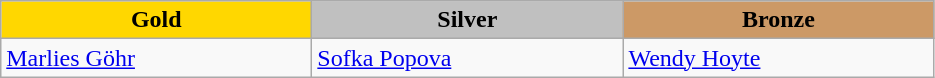<table class="wikitable" style="text-align:left">
<tr align="center">
<td width=200 bgcolor=gold><strong>Gold</strong></td>
<td width=200 bgcolor=silver><strong>Silver</strong></td>
<td width=200 bgcolor=CC9966><strong>Bronze</strong></td>
</tr>
<tr>
<td><a href='#'>Marlies Göhr</a><br><em></em></td>
<td><a href='#'>Sofka Popova</a><br><em></em></td>
<td><a href='#'>Wendy Hoyte</a><br><em></em></td>
</tr>
</table>
